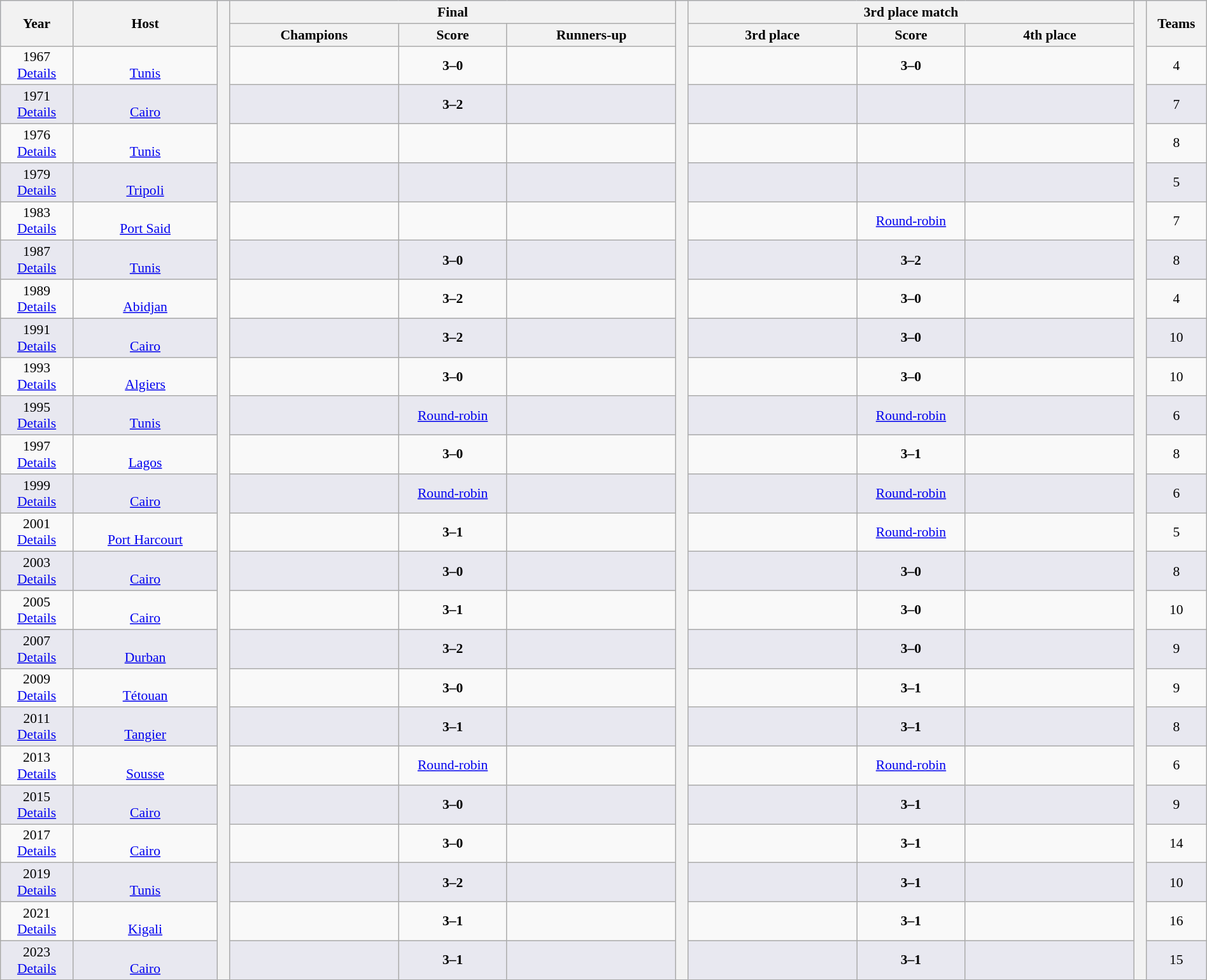<table class="wikitable" style="font-size:90%; width:100%; text-align:center;">
<tr bgcolor=#c1d8ff>
<th rowspan=2 width=6%>Year</th>
<th rowspan=2 width=12%>Host</th>
<th width=1% rowspan=26 bgcolor=#ffffff></th>
<th colspan=3>Final</th>
<th width=1% rowspan=26 bgcolor=#ffffff></th>
<th colspan=3>3rd place match</th>
<th width=1% rowspan=26 bgcolor=#ffffff></th>
<th rowspan=2 width=5%>Teams</th>
</tr>
<tr bgcolor=#efefef>
<th width=14%>Champions</th>
<th width=9%>Score</th>
<th width=14%>Runners-up</th>
<th width=14%>3rd place</th>
<th width=9%>Score</th>
<th width=14%>4th place</th>
</tr>
<tr>
<td>1967<br><a href='#'>Details</a></td>
<td><br><a href='#'>Tunis</a></td>
<td><strong></strong></td>
<td><strong>3–0</strong></td>
<td></td>
<td></td>
<td><strong>3–0</strong></td>
<td></td>
<td>4</td>
</tr>
<tr bgcolor=#e8e8f0>
<td>1971<br><a href='#'>Details</a></td>
<td><br><a href='#'>Cairo</a></td>
<td><strong></strong></td>
<td><strong>3–2</strong></td>
<td></td>
<td></td>
<td></td>
<td></td>
<td>7</td>
</tr>
<tr>
<td>1976<br><a href='#'>Details</a></td>
<td><br><a href='#'>Tunis</a></td>
<td><strong></strong></td>
<td></td>
<td></td>
<td></td>
<td></td>
<td></td>
<td>8</td>
</tr>
<tr bgcolor=#e8e8f0>
<td>1979<br><a href='#'>Details</a></td>
<td><br><a href='#'>Tripoli</a></td>
<td><strong></strong></td>
<td></td>
<td></td>
<td></td>
<td></td>
<td></td>
<td>5</td>
</tr>
<tr>
<td>1983<br><a href='#'>Details</a></td>
<td><br><a href='#'>Port Said</a></td>
<td><strong></strong></td>
<td></td>
<td></td>
<td></td>
<td><a href='#'>Round-robin</a></td>
<td></td>
<td>7</td>
</tr>
<tr bgcolor=#e8e8f0>
<td>1987<br><a href='#'>Details</a></td>
<td><br><a href='#'>Tunis</a></td>
<td><strong></strong></td>
<td><strong>3–0</strong></td>
<td></td>
<td></td>
<td><strong>3–2</strong></td>
<td></td>
<td>8</td>
</tr>
<tr>
<td>1989<br><a href='#'>Details</a></td>
<td><br><a href='#'>Abidjan</a></td>
<td><strong></strong></td>
<td><strong>3–2</strong></td>
<td></td>
<td></td>
<td><strong>3–0</strong></td>
<td></td>
<td>4</td>
</tr>
<tr bgcolor=#e8e8f0>
<td>1991<br><a href='#'>Details</a></td>
<td><br><a href='#'>Cairo</a></td>
<td><strong></strong></td>
<td><strong>3–2</strong></td>
<td></td>
<td></td>
<td><strong>3–0</strong></td>
<td></td>
<td>10</td>
</tr>
<tr>
<td>1993<br><a href='#'>Details</a></td>
<td><br><a href='#'>Algiers</a></td>
<td><strong></strong></td>
<td><strong>3–0</strong></td>
<td></td>
<td></td>
<td><strong>3–0</strong></td>
<td></td>
<td>10</td>
</tr>
<tr bgcolor=#e8e8f0>
<td>1995<br><a href='#'>Details</a></td>
<td><br><a href='#'>Tunis</a></td>
<td><strong></strong></td>
<td><a href='#'>Round-robin</a></td>
<td></td>
<td></td>
<td><a href='#'>Round-robin</a></td>
<td></td>
<td>6</td>
</tr>
<tr>
<td>1997<br><a href='#'>Details</a></td>
<td><br><a href='#'>Lagos</a></td>
<td><strong></strong></td>
<td><strong>3–0</strong></td>
<td></td>
<td></td>
<td><strong>3–1</strong></td>
<td></td>
<td>8</td>
</tr>
<tr bgcolor=#e8e8f0>
<td>1999<br><a href='#'>Details</a></td>
<td><br><a href='#'>Cairo</a></td>
<td><strong></strong></td>
<td><a href='#'>Round-robin</a></td>
<td></td>
<td></td>
<td><a href='#'>Round-robin</a></td>
<td></td>
<td>6</td>
</tr>
<tr>
<td>2001<br><a href='#'>Details</a></td>
<td><br><a href='#'>Port Harcourt</a></td>
<td><strong></strong></td>
<td><strong>3–1</strong></td>
<td></td>
<td></td>
<td><a href='#'>Round-robin</a></td>
<td></td>
<td>5</td>
</tr>
<tr bgcolor=#e8e8f0>
<td>2003<br><a href='#'>Details</a></td>
<td><br><a href='#'>Cairo</a></td>
<td><strong></strong></td>
<td><strong>3–0</strong></td>
<td></td>
<td></td>
<td><strong>3–0</strong></td>
<td></td>
<td>8</td>
</tr>
<tr>
<td>2005<br><a href='#'>Details</a></td>
<td><br><a href='#'>Cairo</a></td>
<td><strong></strong></td>
<td><strong>3–1</strong></td>
<td></td>
<td></td>
<td><strong>3–0</strong></td>
<td></td>
<td>10</td>
</tr>
<tr bgcolor=#e8e8f0>
<td>2007<br><a href='#'>Details</a></td>
<td><br><a href='#'>Durban</a></td>
<td><strong></strong></td>
<td><strong>3–2</strong></td>
<td></td>
<td></td>
<td><strong>3–0</strong></td>
<td></td>
<td>9</td>
</tr>
<tr>
<td>2009<br><a href='#'>Details</a></td>
<td><br><a href='#'>Tétouan</a></td>
<td><strong></strong></td>
<td><strong>3–0</strong></td>
<td></td>
<td></td>
<td><strong>3–1</strong></td>
<td></td>
<td>9</td>
</tr>
<tr bgcolor=#e8e8f0>
<td>2011<br><a href='#'>Details</a></td>
<td><br><a href='#'>Tangier</a></td>
<td><strong></strong></td>
<td><strong>3–1</strong></td>
<td></td>
<td></td>
<td><strong>3–1</strong></td>
<td></td>
<td>8</td>
</tr>
<tr>
<td>2013<br><a href='#'>Details</a></td>
<td><br><a href='#'>Sousse</a></td>
<td><strong></strong></td>
<td><a href='#'>Round-robin</a></td>
<td></td>
<td></td>
<td><a href='#'>Round-robin</a></td>
<td></td>
<td>6</td>
</tr>
<tr bgcolor=#e8e8f0>
<td>2015<br><a href='#'>Details</a></td>
<td><br><a href='#'>Cairo</a></td>
<td><strong></strong></td>
<td><strong>3–0</strong></td>
<td></td>
<td></td>
<td><strong>3–1</strong></td>
<td></td>
<td>9</td>
</tr>
<tr>
<td>2017<br><a href='#'>Details</a></td>
<td><br><a href='#'>Cairo</a></td>
<td><strong></strong></td>
<td><strong>3–0</strong></td>
<td></td>
<td></td>
<td><strong>3–1</strong></td>
<td></td>
<td>14</td>
</tr>
<tr bgcolor=#e8e8f0>
<td>2019<br><a href='#'>Details</a></td>
<td><br><a href='#'>Tunis</a></td>
<td><strong></strong></td>
<td><strong>3–2</strong></td>
<td></td>
<td></td>
<td><strong>3–1</strong></td>
<td></td>
<td>10</td>
</tr>
<tr>
<td>2021<br><a href='#'>Details</a></td>
<td><br><a href='#'>Kigali</a></td>
<td><strong></strong></td>
<td><strong>3–1</strong></td>
<td></td>
<td></td>
<td><strong>3–1</strong></td>
<td></td>
<td>16</td>
</tr>
<tr bgcolor=#e8e8f0>
<td>2023<br><a href='#'>Details</a></td>
<td><br><a href='#'>Cairo</a></td>
<td><strong></strong></td>
<td><strong>3–1</strong></td>
<td></td>
<td></td>
<td><strong>3–1</strong></td>
<td></td>
<td>15</td>
</tr>
</table>
